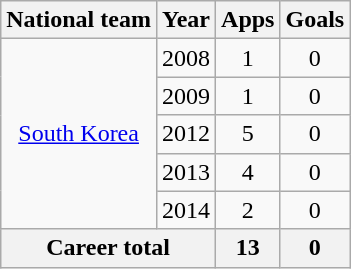<table class="wikitable" style="text-align:center">
<tr>
<th>National team</th>
<th>Year</th>
<th>Apps</th>
<th>Goals</th>
</tr>
<tr>
<td rowspan=5><a href='#'>South Korea</a></td>
<td>2008</td>
<td>1</td>
<td>0</td>
</tr>
<tr>
<td>2009</td>
<td>1</td>
<td>0</td>
</tr>
<tr>
<td>2012</td>
<td>5</td>
<td>0</td>
</tr>
<tr>
<td>2013</td>
<td>4</td>
<td>0</td>
</tr>
<tr>
<td>2014</td>
<td>2</td>
<td>0</td>
</tr>
<tr>
<th colspan="2">Career total</th>
<th>13</th>
<th>0</th>
</tr>
</table>
